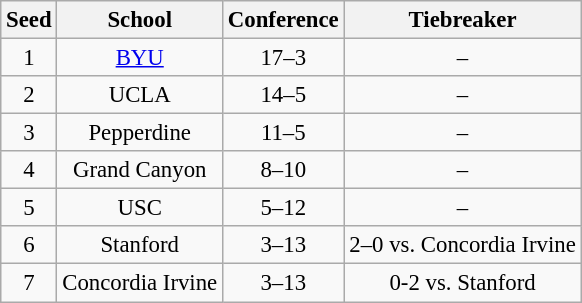<table class="wikitable" style="white-space:nowrap; font-size:95%;text-align:center">
<tr>
<th>Seed</th>
<th>School</th>
<th>Conference</th>
<th>Tiebreaker</th>
</tr>
<tr>
<td>1</td>
<td><a href='#'>BYU</a></td>
<td>17–3</td>
<td>–</td>
</tr>
<tr>
<td>2</td>
<td>UCLA</td>
<td>14–5</td>
<td>–</td>
</tr>
<tr>
<td>3</td>
<td>Pepperdine</td>
<td>11–5</td>
<td>–</td>
</tr>
<tr>
<td>4</td>
<td>Grand Canyon</td>
<td>8–10</td>
<td>–</td>
</tr>
<tr>
<td>5</td>
<td>USC</td>
<td>5–12</td>
<td>–</td>
</tr>
<tr>
<td>6</td>
<td>Stanford</td>
<td>3–13</td>
<td>2–0 vs. Concordia Irvine</td>
</tr>
<tr>
<td>7</td>
<td>Concordia Irvine</td>
<td>3–13</td>
<td>0-2 vs. Stanford</td>
</tr>
</table>
